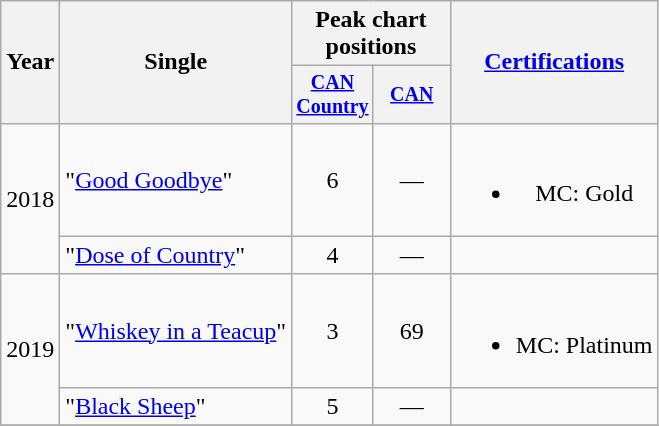<table class="wikitable" style="text-align:center;">
<tr>
<th rowspan="2">Year</th>
<th rowspan="2">Single</th>
<th colspan="2">Peak chart<br>positions</th>
<th rowspan="2"><a href='#'>Certifications</a></th>
</tr>
<tr style="font-size:smaller;">
<th width="45"><a href='#'>CAN Country</a><br></th>
<th width="45"><a href='#'>CAN</a><br></th>
</tr>
<tr>
<td rowspan="2">2018</td>
<td align="left">"<a href='#'>Good Goodbye</a>"</td>
<td>6</td>
<td>—</td>
<td><br><ul><li>MC: Gold</li></ul></td>
</tr>
<tr>
<td align="left">"<a href='#'>Dose of Country</a>"</td>
<td>4</td>
<td>—</td>
<td></td>
</tr>
<tr>
<td rowspan="2">2019</td>
<td align="left">"<a href='#'>Whiskey in a Teacup</a>"</td>
<td>3</td>
<td>69</td>
<td><br><ul><li>MC: Platinum</li></ul></td>
</tr>
<tr>
<td align="left">"<a href='#'>Black Sheep</a>"</td>
<td>5</td>
<td>—</td>
<td></td>
</tr>
<tr>
</tr>
</table>
